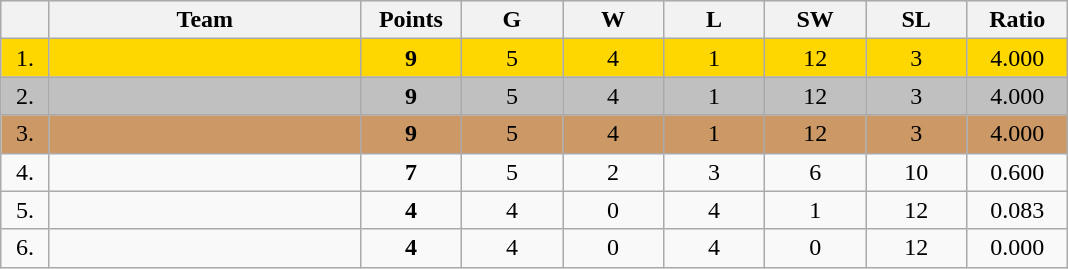<table class=wikitable style="text-align:center">
<tr style="background: #DCDCDC">
<th width="25"></th>
<th width="200">Team</th>
<th width="60">Points</th>
<th width="60">G</th>
<th width="60">W</th>
<th width="60">L</th>
<th width="60">SW</th>
<th width="60">SL</th>
<th width="60">Ratio</th>
</tr>
<tr style="background: gold">
<td>1.</td>
<td align=left></td>
<td><strong>9</strong></td>
<td>5</td>
<td>4</td>
<td>1</td>
<td>12</td>
<td>3</td>
<td>4.000</td>
</tr>
<tr style="background: silver">
<td>2.</td>
<td align=left></td>
<td><strong>9</strong></td>
<td>5</td>
<td>4</td>
<td>1</td>
<td>12</td>
<td>3</td>
<td>4.000</td>
</tr>
<tr style="background: #cc9966">
<td>3.</td>
<td align=left></td>
<td><strong>9</strong></td>
<td>5</td>
<td>4</td>
<td>1</td>
<td>12</td>
<td>3</td>
<td>4.000</td>
</tr>
<tr>
<td>4.</td>
<td align=left></td>
<td><strong>7</strong></td>
<td>5</td>
<td>2</td>
<td>3</td>
<td>6</td>
<td>10</td>
<td>0.600</td>
</tr>
<tr>
<td>5.</td>
<td align=left></td>
<td><strong>4</strong></td>
<td>4</td>
<td>0</td>
<td>4</td>
<td>1</td>
<td>12</td>
<td>0.083</td>
</tr>
<tr>
<td>6.</td>
<td align=left></td>
<td><strong>4</strong></td>
<td>4</td>
<td>0</td>
<td>4</td>
<td>0</td>
<td>12</td>
<td>0.000</td>
</tr>
</table>
